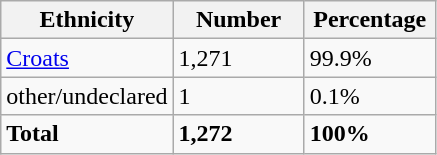<table class="wikitable">
<tr>
<th width="100px">Ethnicity</th>
<th width="80px">Number</th>
<th width="80px">Percentage</th>
</tr>
<tr>
<td><a href='#'>Croats</a></td>
<td>1,271</td>
<td>99.9%</td>
</tr>
<tr>
<td>other/undeclared</td>
<td>1</td>
<td>0.1%</td>
</tr>
<tr>
<td><strong>Total</strong></td>
<td><strong>1,272</strong></td>
<td><strong>100%</strong></td>
</tr>
</table>
